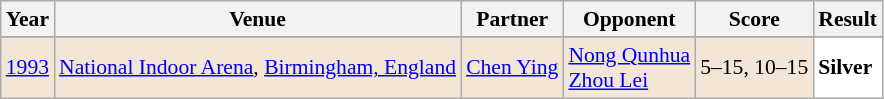<table class="sortable wikitable" style="font-size: 90%;">
<tr>
<th>Year</th>
<th>Venue</th>
<th>Partner</th>
<th>Opponent</th>
<th>Score</th>
<th>Result</th>
</tr>
<tr>
</tr>
<tr style="background:#F3E6D7">
<td align="center"><a href='#'>1993</a></td>
<td align="left"><a href='#'>National Indoor Arena</a>, <a href='#'>Birmingham, England</a></td>
<td align="left"> <a href='#'>Chen Ying</a></td>
<td align="left"> <a href='#'>Nong Qunhua</a> <br>  <a href='#'>Zhou Lei</a></td>
<td align="left">5–15, 10–15</td>
<td style="text-align:left; background:white"> <strong>Silver</strong></td>
</tr>
</table>
